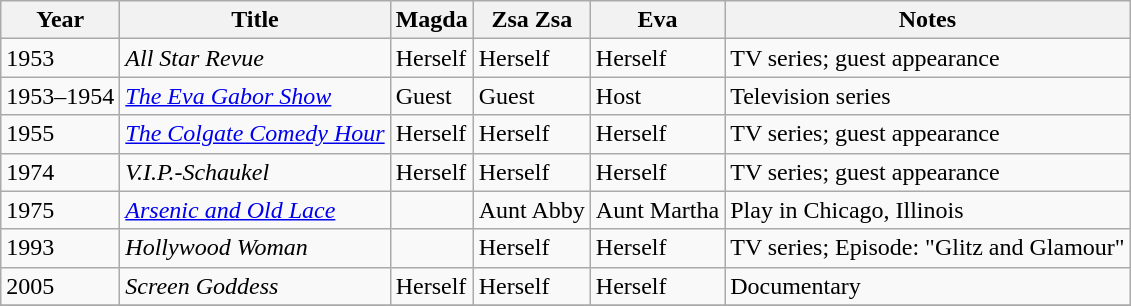<table class="wikitable sortable">
<tr>
<th>Year</th>
<th>Title</th>
<th scope="col">Magda</th>
<th scope="col">Zsa Zsa</th>
<th scope="col">Eva</th>
<th>Notes</th>
</tr>
<tr>
<td>1953</td>
<td><em>All Star Revue</em></td>
<td>Herself</td>
<td>Herself</td>
<td>Herself</td>
<td>TV series; guest appearance</td>
</tr>
<tr>
<td>1953–1954</td>
<td><em><a href='#'>The Eva Gabor Show</a></em></td>
<td>Guest</td>
<td>Guest</td>
<td>Host</td>
<td>Television series</td>
</tr>
<tr>
<td>1955</td>
<td><em><a href='#'>The Colgate Comedy Hour</a></em></td>
<td>Herself</td>
<td>Herself</td>
<td>Herself</td>
<td>TV series; guest appearance</td>
</tr>
<tr>
<td>1974</td>
<td><em>V.I.P.-Schaukel</em></td>
<td>Herself</td>
<td>Herself</td>
<td>Herself</td>
<td>TV series; guest appearance</td>
</tr>
<tr>
<td>1975</td>
<td><em><a href='#'>Arsenic and Old Lace</a></em></td>
<td></td>
<td>Aunt Abby</td>
<td>Aunt Martha</td>
<td>Play in Chicago, Illinois</td>
</tr>
<tr>
<td>1993</td>
<td><em>Hollywood Woman</em></td>
<td></td>
<td>Herself</td>
<td>Herself</td>
<td>TV series; Episode: "Glitz and Glamour"</td>
</tr>
<tr>
<td>2005</td>
<td><em>Screen Goddess</em></td>
<td>Herself</td>
<td>Herself</td>
<td>Herself</td>
<td>Documentary</td>
</tr>
<tr>
</tr>
</table>
